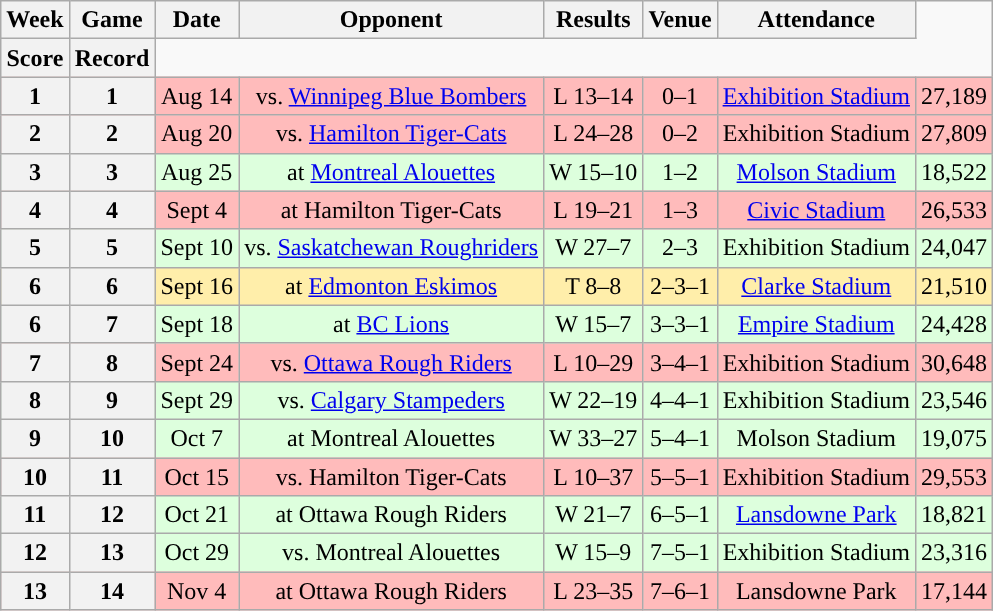<table class="wikitable" style="text-align:center">
<tr>
<th>Week</th>
<th>Game</th>
<th>Date</th>
<th>Opponent</th>
<th>Results</th>
<th>Venue</th>
<th>Attendance</th>
</tr>
<tr>
<th>Score</th>
<th>Record</th>
</tr>
<tr style="background:#ffbbbb">
<th>1</th>
<th>1</th>
<td>Aug 14</td>
<td>vs. <a href='#'>Winnipeg Blue Bombers</a></td>
<td>L 13–14</td>
<td>0–1</td>
<td><a href='#'>Exhibition Stadium</a></td>
<td>27,189</td>
</tr>
<tr style="background:#ffbbbb">
<th>2</th>
<th>2</th>
<td>Aug 20</td>
<td>vs. <a href='#'>Hamilton Tiger-Cats</a></td>
<td>L 24–28</td>
<td>0–2</td>
<td>Exhibition Stadium</td>
<td>27,809</td>
</tr>
<tr style="background:#ddffdd">
<th>3</th>
<th>3</th>
<td>Aug 25</td>
<td>at <a href='#'>Montreal Alouettes</a></td>
<td>W 15–10</td>
<td>1–2</td>
<td><a href='#'>Molson Stadium</a></td>
<td>18,522</td>
</tr>
<tr style="background:#ffbbbb">
<th>4</th>
<th>4</th>
<td>Sept 4</td>
<td>at Hamilton Tiger-Cats</td>
<td>L 19–21</td>
<td>1–3</td>
<td><a href='#'>Civic Stadium</a></td>
<td>26,533</td>
</tr>
<tr style="background:#ddffdd">
<th>5</th>
<th>5</th>
<td>Sept 10</td>
<td>vs. <a href='#'>Saskatchewan Roughriders</a></td>
<td>W 27–7</td>
<td>2–3</td>
<td>Exhibition Stadium</td>
<td>24,047</td>
</tr>
<tr style="background:#ffeeaa">
<th>6</th>
<th>6</th>
<td>Sept 16</td>
<td>at <a href='#'>Edmonton Eskimos</a></td>
<td>T 8–8</td>
<td>2–3–1</td>
<td><a href='#'>Clarke Stadium</a></td>
<td>21,510</td>
</tr>
<tr style="background:#ddffdd">
<th>6</th>
<th>7</th>
<td>Sept 18</td>
<td>at <a href='#'>BC Lions</a></td>
<td>W 15–7</td>
<td>3–3–1</td>
<td><a href='#'>Empire Stadium</a></td>
<td>24,428</td>
</tr>
<tr style="background:#ffbbbb">
<th>7</th>
<th>8</th>
<td>Sept 24</td>
<td>vs. <a href='#'>Ottawa Rough Riders</a></td>
<td>L 10–29</td>
<td>3–4–1</td>
<td>Exhibition Stadium</td>
<td>30,648</td>
</tr>
<tr style="background:#ddffdd">
<th>8</th>
<th>9</th>
<td>Sept 29</td>
<td>vs. <a href='#'>Calgary Stampeders</a></td>
<td>W 22–19</td>
<td>4–4–1</td>
<td>Exhibition Stadium</td>
<td>23,546</td>
</tr>
<tr style="background:#ddffdd">
<th>9</th>
<th>10</th>
<td>Oct 7</td>
<td>at Montreal Alouettes</td>
<td>W 33–27</td>
<td>5–4–1</td>
<td>Molson Stadium</td>
<td>19,075</td>
</tr>
<tr style="background:#ffbbbb">
<th>10</th>
<th>11</th>
<td>Oct 15</td>
<td>vs. Hamilton Tiger-Cats</td>
<td>L 10–37</td>
<td>5–5–1</td>
<td>Exhibition Stadium</td>
<td>29,553</td>
</tr>
<tr style="background:#ddffdd">
<th>11</th>
<th>12</th>
<td>Oct 21</td>
<td>at Ottawa Rough Riders</td>
<td>W 21–7</td>
<td>6–5–1</td>
<td><a href='#'>Lansdowne Park</a></td>
<td>18,821</td>
</tr>
<tr style="background:#ddffdd">
<th>12</th>
<th>13</th>
<td>Oct 29</td>
<td>vs. Montreal Alouettes</td>
<td>W 15–9</td>
<td>7–5–1</td>
<td>Exhibition Stadium</td>
<td>23,316</td>
</tr>
<tr style="background:#ffbbbb">
<th>13</th>
<th>14</th>
<td>Nov 4</td>
<td>at Ottawa Rough Riders</td>
<td>L 23–35</td>
<td>7–6–1</td>
<td>Lansdowne Park</td>
<td>17,144</td>
</tr>
</table>
